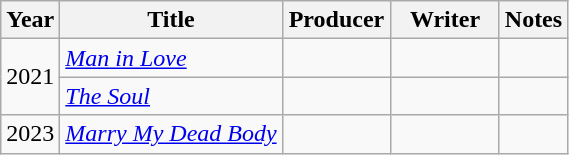<table class="wikitable">
<tr>
<th>Year</th>
<th>Title</th>
<th style="width:65px;">Producer</th>
<th style="width:65px;">Writer</th>
<th>Notes</th>
</tr>
<tr>
<td rowspan="2">2021</td>
<td><em><a href='#'>Man in Love</a></em></td>
<td></td>
<td></td>
<td></td>
</tr>
<tr>
<td><em><a href='#'>The Soul</a></em></td>
<td></td>
<td></td>
<td></td>
</tr>
<tr>
<td>2023</td>
<td><em><a href='#'>Marry My Dead Body</a></em></td>
<td></td>
<td></td>
<td></td>
</tr>
</table>
